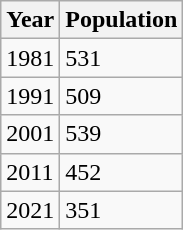<table class="wikitable">
<tr>
<th>Year</th>
<th>Population</th>
</tr>
<tr>
<td>1981</td>
<td>531</td>
</tr>
<tr>
<td>1991</td>
<td>509</td>
</tr>
<tr>
<td>2001</td>
<td>539</td>
</tr>
<tr>
<td>2011</td>
<td>452</td>
</tr>
<tr>
<td>2021</td>
<td>351</td>
</tr>
</table>
